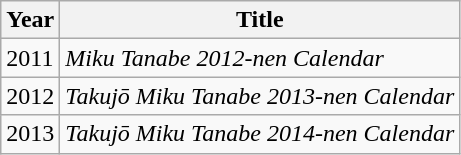<table class="wikitable">
<tr>
<th>Year</th>
<th>Title</th>
</tr>
<tr>
<td>2011</td>
<td><em>Miku Tanabe 2012-nen Calendar</em></td>
</tr>
<tr>
<td>2012</td>
<td><em>Takujō Miku Tanabe 2013-nen Calendar</em></td>
</tr>
<tr>
<td>2013</td>
<td><em>Takujō Miku Tanabe 2014-nen Calendar</em></td>
</tr>
</table>
